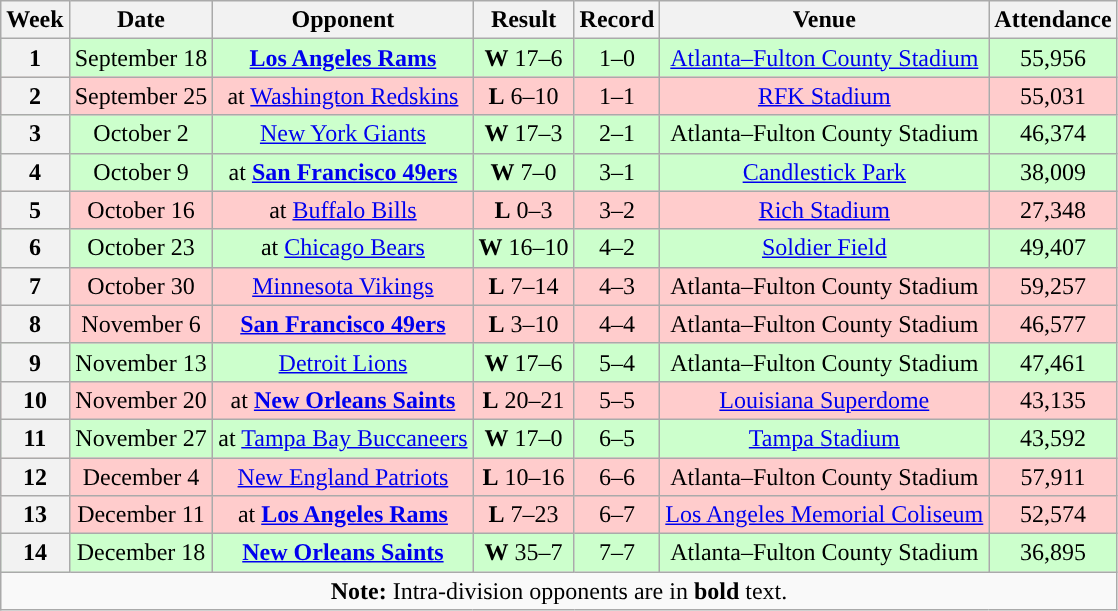<table class="wikitable" style="text-align:center">
<tr>
<th>Week</th>
<th>Date</th>
<th>Opponent</th>
<th>Result</th>
<th>Record</th>
<th>Venue</th>
<th>Attendance</th>
</tr>
<tr style="background:#cfc">
<th>1</th>
<td>September 18</td>
<td><strong><a href='#'>Los Angeles Rams</a></strong></td>
<td><strong>W</strong> 17–6</td>
<td>1–0</td>
<td><a href='#'>Atlanta–Fulton County Stadium</a></td>
<td>55,956</td>
</tr>
<tr style="background:#fcc">
<th>2</th>
<td>September 25</td>
<td>at <a href='#'>Washington Redskins</a></td>
<td><strong>L</strong> 6–10</td>
<td>1–1</td>
<td><a href='#'>RFK Stadium</a></td>
<td>55,031</td>
</tr>
<tr style="background:#cfc">
<th>3</th>
<td>October 2</td>
<td><a href='#'>New York Giants</a></td>
<td><strong>W</strong> 17–3</td>
<td>2–1</td>
<td>Atlanta–Fulton County Stadium</td>
<td>46,374</td>
</tr>
<tr style="background:#cfc">
<th>4</th>
<td>October 9</td>
<td>at <strong><a href='#'>San Francisco 49ers</a></strong></td>
<td><strong>W</strong> 7–0</td>
<td>3–1</td>
<td><a href='#'>Candlestick Park</a></td>
<td>38,009</td>
</tr>
<tr style="background:#fcc">
<th>5</th>
<td>October 16</td>
<td>at <a href='#'>Buffalo Bills</a></td>
<td><strong>L</strong> 0–3</td>
<td>3–2</td>
<td><a href='#'>Rich Stadium</a></td>
<td>27,348</td>
</tr>
<tr style="background:#cfc">
<th>6</th>
<td>October 23</td>
<td>at <a href='#'>Chicago Bears</a></td>
<td><strong>W</strong> 16–10</td>
<td>4–2</td>
<td><a href='#'>Soldier Field</a></td>
<td>49,407</td>
</tr>
<tr style="background:#fcc">
<th>7</th>
<td>October 30</td>
<td><a href='#'>Minnesota Vikings</a></td>
<td><strong>L</strong> 7–14</td>
<td>4–3</td>
<td>Atlanta–Fulton County Stadium</td>
<td>59,257</td>
</tr>
<tr style="background:#fcc">
<th>8</th>
<td>November 6</td>
<td><strong><a href='#'>San Francisco 49ers</a></strong></td>
<td><strong>L</strong> 3–10</td>
<td>4–4</td>
<td>Atlanta–Fulton County Stadium</td>
<td>46,577</td>
</tr>
<tr style="background:#cfc">
<th>9</th>
<td>November 13</td>
<td><a href='#'>Detroit Lions</a></td>
<td><strong>W</strong> 17–6</td>
<td>5–4</td>
<td>Atlanta–Fulton County Stadium</td>
<td>47,461</td>
</tr>
<tr style="background:#fcc">
<th>10</th>
<td>November 20</td>
<td>at <strong><a href='#'>New Orleans Saints</a></strong></td>
<td><strong>L</strong> 20–21</td>
<td>5–5</td>
<td><a href='#'>Louisiana Superdome</a></td>
<td>43,135</td>
</tr>
<tr style="background:#cfc">
<th>11</th>
<td>November 27</td>
<td>at <a href='#'>Tampa Bay Buccaneers</a></td>
<td><strong>W</strong> 17–0</td>
<td>6–5</td>
<td><a href='#'>Tampa Stadium</a></td>
<td>43,592</td>
</tr>
<tr style="background:#fcc">
<th>12</th>
<td>December 4</td>
<td><a href='#'>New England Patriots</a></td>
<td><strong>L</strong> 10–16</td>
<td>6–6</td>
<td>Atlanta–Fulton County Stadium</td>
<td>57,911</td>
</tr>
<tr style="background:#fcc">
<th>13</th>
<td>December 11</td>
<td>at <strong><a href='#'>Los Angeles Rams</a></strong></td>
<td><strong>L</strong> 7–23</td>
<td>6–7</td>
<td><a href='#'>Los Angeles Memorial Coliseum</a></td>
<td>52,574</td>
</tr>
<tr style="background:#cfc">
<th>14</th>
<td>December 18</td>
<td><strong><a href='#'>New Orleans Saints</a></strong></td>
<td><strong>W</strong> 35–7</td>
<td>7–7</td>
<td>Atlanta–Fulton County Stadium</td>
<td>36,895</td>
</tr>
<tr>
<td colspan="7"><strong>Note:</strong> Intra-division opponents are in <strong>bold</strong> text.</td>
</tr>
</table>
